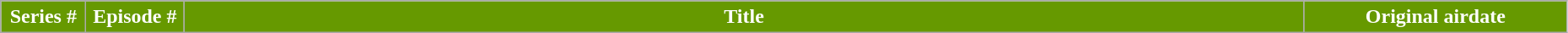<table class="wikitable plainrowheaders" style="width:98%;">
<tr style="color:white">
<th style="width:60px;background-color: #669900">Series #</th>
<th style="width:70px;background-color: #669900">Episode #</th>
<th style="background-color: #669900">Title</th>
<th style="width:200px;background-color: #669900">Original airdate<br>






</th>
</tr>
</table>
